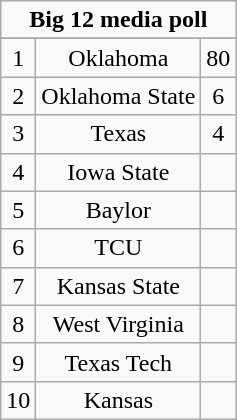<table class="wikitable" style="display: inline-table;">
<tr>
<td align="center" Colspan="3"><strong>Big 12 media poll</strong></td>
</tr>
<tr align="center">
</tr>
<tr align="center">
<td>1</td>
<td>Oklahoma</td>
<td>80</td>
</tr>
<tr align="center">
<td>2</td>
<td>Oklahoma State</td>
<td>6</td>
</tr>
<tr align="center">
<td>3</td>
<td>Texas</td>
<td>4</td>
</tr>
<tr align="center">
<td>4</td>
<td>Iowa State</td>
<td></td>
</tr>
<tr align="center">
<td>5</td>
<td>Baylor</td>
<td></td>
</tr>
<tr align="center">
<td>6</td>
<td>TCU</td>
<td></td>
</tr>
<tr align="center">
<td>7</td>
<td>Kansas State</td>
<td></td>
</tr>
<tr align="center">
<td>8</td>
<td>West Virginia</td>
<td></td>
</tr>
<tr align="center">
<td>9</td>
<td>Texas Tech</td>
<td></td>
</tr>
<tr align="center">
<td>10</td>
<td>Kansas</td>
<td></td>
</tr>
</table>
